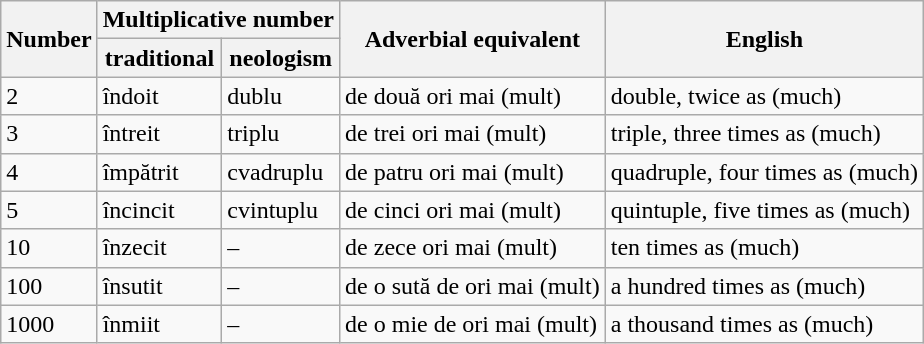<table class="wikitable">
<tr>
<th rowspan="2">Number</th>
<th colspan="2">Multiplicative number</th>
<th rowspan="2">Adverbial equivalent</th>
<th rowspan="2">English</th>
</tr>
<tr>
<th>traditional</th>
<th>neologism</th>
</tr>
<tr>
<td>2</td>
<td>îndoit</td>
<td>dublu</td>
<td>de două ori mai (mult)</td>
<td>double, twice as (much)</td>
</tr>
<tr>
<td>3</td>
<td>întreit</td>
<td>triplu</td>
<td>de trei ori mai (mult)</td>
<td>triple, three times as (much)</td>
</tr>
<tr>
<td>4</td>
<td>împătrit</td>
<td>cvadruplu</td>
<td>de patru ori mai (mult)</td>
<td>quadruple, four times as (much)</td>
</tr>
<tr>
<td>5</td>
<td>încincit</td>
<td>cvintuplu</td>
<td>de cinci ori mai (mult)</td>
<td>quintuple, five times as (much)</td>
</tr>
<tr>
<td>10</td>
<td>înzecit</td>
<td>–</td>
<td>de zece ori mai (mult)</td>
<td>ten times as (much)</td>
</tr>
<tr>
<td>100</td>
<td>însutit</td>
<td>–</td>
<td>de o sută de ori mai (mult)</td>
<td>a hundred times as (much)</td>
</tr>
<tr>
<td>1000</td>
<td>înmiit</td>
<td>–</td>
<td>de o mie de ori mai (mult)</td>
<td>a thousand times as (much)</td>
</tr>
</table>
